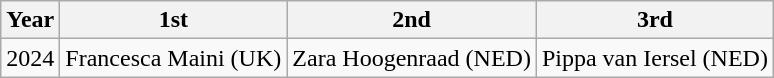<table class="wikitable">
<tr>
<th>Year</th>
<th>1st</th>
<th>2nd</th>
<th>3rd</th>
</tr>
<tr>
<td>2024</td>
<td>Francesca Maini (UK)</td>
<td>Zara Hoogenraad (NED)</td>
<td>Pippa van Iersel (NED)</td>
</tr>
</table>
